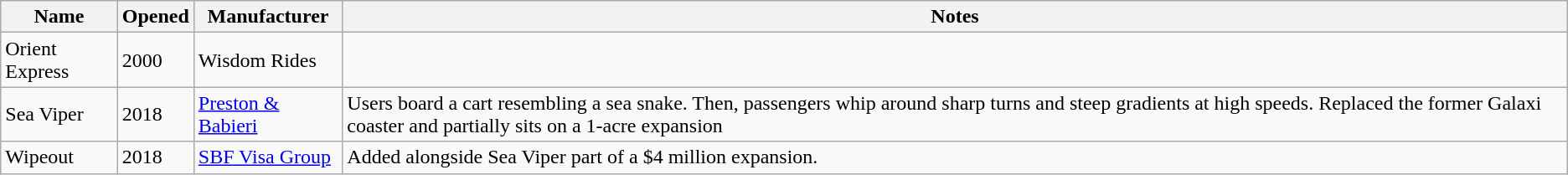<table class="wikitable">
<tr>
<th>Name</th>
<th>Opened</th>
<th>Manufacturer</th>
<th>Notes</th>
</tr>
<tr>
<td>Orient Express</td>
<td>2000</td>
<td>Wisdom Rides</td>
<td></td>
</tr>
<tr>
<td>Sea Viper</td>
<td>2018</td>
<td><a href='#'>Preston & Babieri</a></td>
<td>Users board a cart resembling a sea snake. Then, passengers whip around sharp turns and steep gradients at high speeds. Replaced the former Galaxi coaster and partially sits on a 1-acre expansion</td>
</tr>
<tr>
<td>Wipeout</td>
<td>2018</td>
<td><a href='#'>SBF Visa Group</a></td>
<td>Added alongside Sea Viper part of a $4 million expansion.</td>
</tr>
</table>
